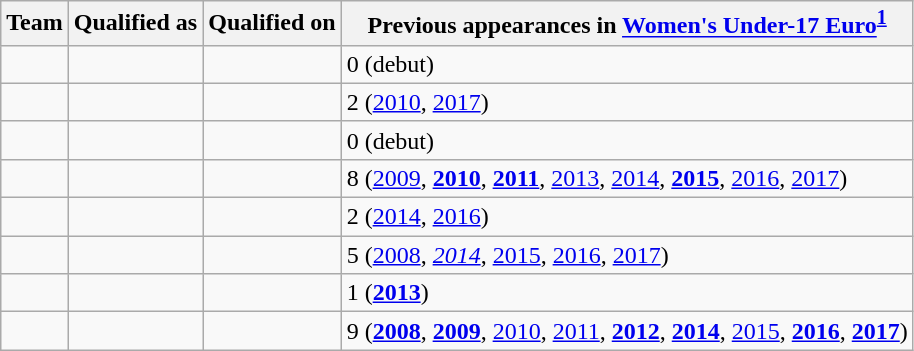<table class="wikitable sortable">
<tr>
<th>Team</th>
<th>Qualified as</th>
<th>Qualified on</th>
<th data-sort-type="number">Previous appearances in <a href='#'>Women's Under-17 Euro</a><sup><strong><a href='#'>1</a></strong></sup></th>
</tr>
<tr>
<td></td>
<td></td>
<td></td>
<td>0 (debut)</td>
</tr>
<tr>
<td></td>
<td></td>
<td></td>
<td>2 (<a href='#'>2010</a>, <a href='#'>2017</a>)</td>
</tr>
<tr>
<td></td>
<td></td>
<td></td>
<td>0 (debut)</td>
</tr>
<tr>
<td></td>
<td></td>
<td></td>
<td>8 (<a href='#'>2009</a>, <strong><a href='#'>2010</a></strong>, <strong><a href='#'>2011</a></strong>, <a href='#'>2013</a>, <a href='#'>2014</a>, <strong><a href='#'>2015</a></strong>, <a href='#'>2016</a>, <a href='#'>2017</a>)</td>
</tr>
<tr>
<td></td>
<td></td>
<td></td>
<td>2 (<a href='#'>2014</a>, <a href='#'>2016</a>)</td>
</tr>
<tr>
<td></td>
<td></td>
<td></td>
<td>5 (<a href='#'>2008</a>, <em><a href='#'>2014</a></em>, <a href='#'>2015</a>, <a href='#'>2016</a>, <a href='#'>2017</a>)</td>
</tr>
<tr>
<td></td>
<td></td>
<td></td>
<td>1 (<strong><a href='#'>2013</a></strong>)</td>
</tr>
<tr>
<td></td>
<td></td>
<td></td>
<td>9 (<strong><a href='#'>2008</a></strong>, <strong><a href='#'>2009</a></strong>, <a href='#'>2010</a>, <a href='#'>2011</a>, <strong><a href='#'>2012</a></strong>, <strong><a href='#'>2014</a></strong>, <a href='#'>2015</a>, <strong><a href='#'>2016</a></strong>, <strong><a href='#'>2017</a></strong>)</td>
</tr>
</table>
